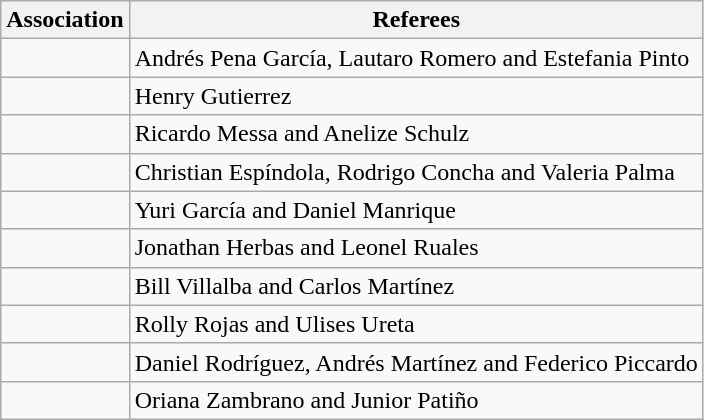<table class="wikitable">
<tr>
<th>Association</th>
<th>Referees</th>
</tr>
<tr>
<td></td>
<td>Andrés Pena García, Lautaro Romero and Estefania Pinto</td>
</tr>
<tr>
<td></td>
<td>Henry Gutierrez</td>
</tr>
<tr>
<td></td>
<td>Ricardo Messa and Anelize Schulz</td>
</tr>
<tr>
<td></td>
<td>Christian Espíndola, Rodrigo Concha and Valeria Palma</td>
</tr>
<tr>
<td></td>
<td>Yuri García and Daniel Manrique</td>
</tr>
<tr>
<td></td>
<td>Jonathan Herbas and Leonel Ruales</td>
</tr>
<tr>
<td></td>
<td>Bill Villalba and Carlos Martínez</td>
</tr>
<tr>
<td></td>
<td>Rolly Rojas and Ulises Ureta</td>
</tr>
<tr>
<td></td>
<td>Daniel Rodríguez, Andrés Martínez and Federico Piccardo</td>
</tr>
<tr>
<td></td>
<td>Oriana Zambrano and Junior Patiño</td>
</tr>
</table>
